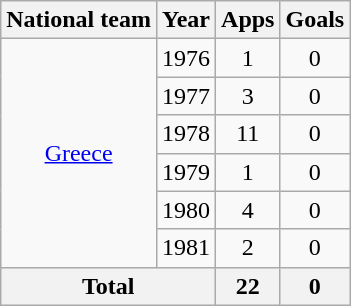<table class="wikitable" style="text-align:center">
<tr>
<th>National team</th>
<th>Year</th>
<th>Apps</th>
<th>Goals</th>
</tr>
<tr>
<td rowspan=6><a href='#'>Greece</a></td>
<td>1976</td>
<td>1</td>
<td>0</td>
</tr>
<tr>
<td>1977</td>
<td>3</td>
<td>0</td>
</tr>
<tr>
<td>1978</td>
<td>11</td>
<td>0</td>
</tr>
<tr>
<td>1979</td>
<td>1</td>
<td>0</td>
</tr>
<tr>
<td>1980</td>
<td>4</td>
<td>0</td>
</tr>
<tr>
<td>1981</td>
<td>2</td>
<td>0</td>
</tr>
<tr>
<th colspan=2>Total</th>
<th>22</th>
<th>0</th>
</tr>
</table>
